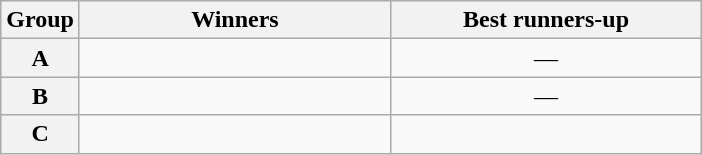<table class="wikitable">
<tr>
<th>Group</th>
<th width=200>Winners</th>
<th width=200>Best runners-up</th>
</tr>
<tr>
<th>A</th>
<td></td>
<td align=center>—</td>
</tr>
<tr>
<th>B</th>
<td></td>
<td align=center>—</td>
</tr>
<tr>
<th>C</th>
<td></td>
<td></td>
</tr>
</table>
